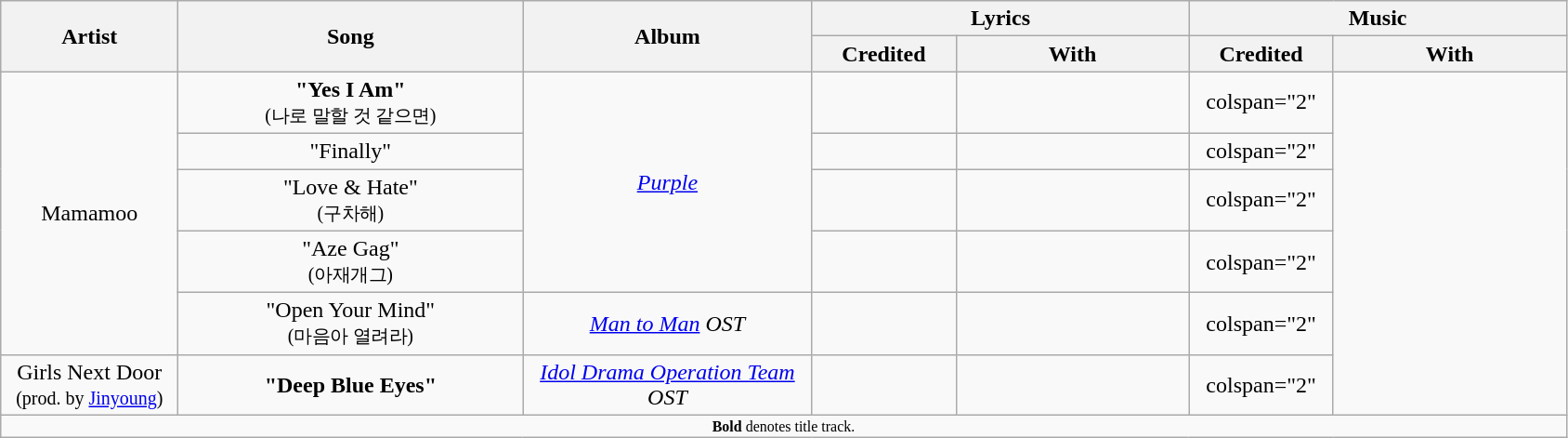<table class="wikitable" style="text-align:center;">
<tr>
<th rowspan="2" style="width:7.5em;">Artist</th>
<th rowspan="2" style="width:15em;">Song</th>
<th rowspan="2" style="width:12.5em;">Album</th>
<th colspan="2" style="width:16em;">Lyrics</th>
<th colspan="2" style="width:16em;">Music</th>
</tr>
<tr>
<th style="width:6em;">Credited</th>
<th style="width:10em;">With</th>
<th style="width:6em;">Credited</th>
<th style="width:10em;">With</th>
</tr>
<tr>
<td rowspan="5">Mamamoo</td>
<td><strong>"Yes I Am"</strong> <br><small>(나로 말할 것 같으면)</small></td>
<td rowspan="4"><em><a href='#'>Purple</a></em></td>
<td></td>
<td></td>
<td>colspan="2" </td>
</tr>
<tr>
<td>"Finally"</td>
<td></td>
<td></td>
<td>colspan="2" </td>
</tr>
<tr>
<td>"Love & Hate" <br><small>(구차해)</small></td>
<td></td>
<td></td>
<td>colspan="2" </td>
</tr>
<tr>
<td>"Aze Gag" <br><small>(아재개그)</small></td>
<td></td>
<td></td>
<td>colspan="2" </td>
</tr>
<tr>
<td>"Open Your Mind" <br><small>(마음아 열려라)</small></td>
<td><em><a href='#'>Man to Man</a> OST</em></td>
<td></td>
<td></td>
<td>colspan="2" </td>
</tr>
<tr>
<td>Girls Next Door <br><small>(prod. by <a href='#'>Jinyoung</a>)</small></td>
<td><strong>"Deep Blue Eyes"</strong></td>
<td><em><a href='#'>Idol Drama Operation Team</a> OST</em></td>
<td></td>
<td></td>
<td>colspan="2" </td>
</tr>
<tr>
<td colspan="7" style="text-align:center; font-size:8pt;"><strong>Bold</strong> denotes title track.</td>
</tr>
</table>
